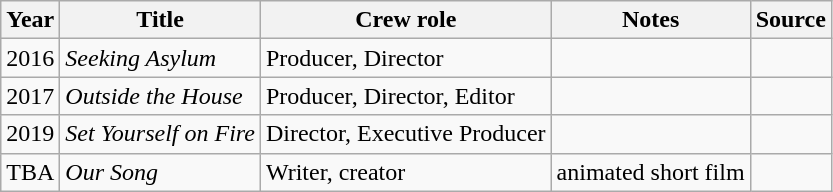<table class="wikitable sortable plainrowheaders">
<tr>
<th>Year</th>
<th>Title</th>
<th>Crew role</th>
<th class="unsortable">Notes</th>
<th class="unsortable">Source</th>
</tr>
<tr>
<td>2016</td>
<td><em>Seeking Asylum</em></td>
<td>Producer, Director </td>
<td></td>
<td></td>
</tr>
<tr>
<td>2017</td>
<td><em>Outside the House</em></td>
<td>Producer, Director, Editor</td>
<td></td>
<td></td>
</tr>
<tr>
<td>2019</td>
<td><em>Set Yourself on Fire</em></td>
<td>Director, Executive Producer</td>
<td></td>
<td></td>
</tr>
<tr>
<td>TBA</td>
<td><em>Our Song</em></td>
<td>Writer, creator</td>
<td>animated short film</td>
<td></td>
</tr>
</table>
